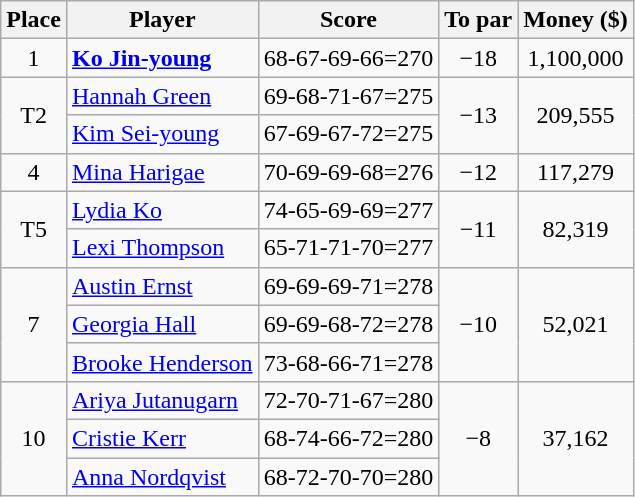<table class="wikitable">
<tr>
<th>Place</th>
<th>Player</th>
<th>Score</th>
<th>To par</th>
<th>Money ($)</th>
</tr>
<tr>
<td align=center>1</td>
<td> <strong><a href='#'>Ko Jin-young</a></strong></td>
<td>68-67-69-66=270</td>
<td align=center>−18</td>
<td align=center>1,100,000</td>
</tr>
<tr>
<td align=center rowspan=2>T2</td>
<td> <a href='#'>Hannah Green</a></td>
<td>69-68-71-67=275</td>
<td align=center rowspan=2>−13</td>
<td align=center rowspan=2>209,555</td>
</tr>
<tr>
<td> <a href='#'>Kim Sei-young</a></td>
<td>67-69-67-72=275</td>
</tr>
<tr>
<td align=center>4</td>
<td> <a href='#'>Mina Harigae</a></td>
<td>70-69-69-68=276</td>
<td align=center>−12</td>
<td align=center>117,279</td>
</tr>
<tr>
<td align=center rowspan=2>T5</td>
<td> <a href='#'>Lydia Ko</a></td>
<td>74-65-69-69=277</td>
<td align=center rowspan=2>−11</td>
<td align=center rowspan=2>82,319</td>
</tr>
<tr>
<td> <a href='#'>Lexi Thompson</a></td>
<td>65-71-71-70=277</td>
</tr>
<tr>
<td align=center rowspan=3>7</td>
<td> <a href='#'>Austin Ernst</a></td>
<td>69-69-69-71=278</td>
<td align=center rowspan=3>−10</td>
<td align=center rowspan=3>52,021</td>
</tr>
<tr>
<td> <a href='#'>Georgia Hall</a></td>
<td>69-69-68-72=278</td>
</tr>
<tr>
<td> <a href='#'>Brooke Henderson</a></td>
<td>73-68-66-71=278</td>
</tr>
<tr>
<td align=center rowspan=3>10</td>
<td> <a href='#'>Ariya Jutanugarn</a></td>
<td>72-70-71-67=280</td>
<td align=center rowspan=3>−8</td>
<td align=center rowspan=3>37,162</td>
</tr>
<tr>
<td> <a href='#'>Cristie Kerr</a></td>
<td>68-74-66-72=280</td>
</tr>
<tr>
<td> <a href='#'>Anna Nordqvist</a></td>
<td>68-72-70-70=280</td>
</tr>
</table>
